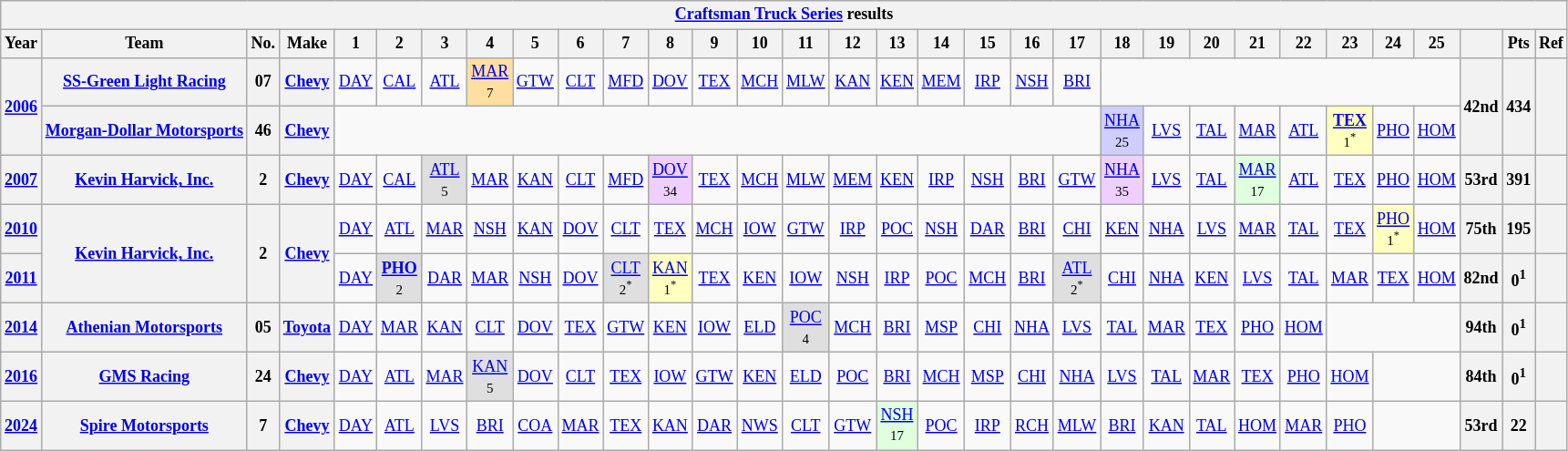<table class="wikitable" style="text-align:center; font-size:75%">
<tr>
<th colspan=45><a href='#'>Craftsman Truck Series</a> results</th>
</tr>
<tr>
<th>Year</th>
<th>Team</th>
<th>No.</th>
<th>Make</th>
<th>1</th>
<th>2</th>
<th>3</th>
<th>4</th>
<th>5</th>
<th>6</th>
<th>7</th>
<th>8</th>
<th>9</th>
<th>10</th>
<th>11</th>
<th>12</th>
<th>13</th>
<th>14</th>
<th>15</th>
<th>16</th>
<th>17</th>
<th>18</th>
<th>19</th>
<th>20</th>
<th>21</th>
<th>22</th>
<th>23</th>
<th>24</th>
<th>25</th>
<th></th>
<th>Pts</th>
<th>Ref</th>
</tr>
<tr>
<th rowspan=2><a href='#'>2006</a></th>
<th><a href='#'>SS-Green Light Racing</a></th>
<th>07</th>
<th><a href='#'>Chevy</a></th>
<td><a href='#'>DAY</a></td>
<td><a href='#'>CAL</a></td>
<td><a href='#'>ATL</a></td>
<td style="background:#FFDF9F;"><a href='#'>MAR</a><br><small>7</small></td>
<td><a href='#'>GTW</a></td>
<td><a href='#'>CLT</a></td>
<td><a href='#'>MFD</a></td>
<td><a href='#'>DOV</a></td>
<td><a href='#'>TEX</a></td>
<td><a href='#'>MCH</a></td>
<td><a href='#'>MLW</a></td>
<td><a href='#'>KAN</a></td>
<td><a href='#'>KEN</a></td>
<td><a href='#'>MEM</a></td>
<td><a href='#'>IRP</a></td>
<td><a href='#'>NSH</a></td>
<td><a href='#'>BRI</a></td>
<td colspan=8></td>
<th rowspan=2>42nd</th>
<th rowspan=2>434</th>
<th rowspan=2></th>
</tr>
<tr>
<th><a href='#'>Morgan-Dollar Motorsports</a></th>
<th>46</th>
<th><a href='#'>Chevy</a></th>
<td colspan=17></td>
<td style="background:#CFCFFF;"><a href='#'>NHA</a><br><small>25</small></td>
<td><a href='#'>LVS</a></td>
<td><a href='#'>TAL</a></td>
<td><a href='#'>MAR</a></td>
<td><a href='#'>ATL</a></td>
<td style="background:#FFFFBF;"><strong><a href='#'>TEX</a></strong><br><small>1<sup>*</sup></small></td>
<td><a href='#'>PHO</a></td>
<td><a href='#'>HOM</a></td>
</tr>
<tr>
<th><a href='#'>2007</a></th>
<th><a href='#'>Kevin Harvick, Inc.</a></th>
<th>2</th>
<th><a href='#'>Chevy</a></th>
<td><a href='#'>DAY</a></td>
<td><a href='#'>CAL</a></td>
<td style="background:#DFDFDF;"><a href='#'>ATL</a><br><small>5</small></td>
<td><a href='#'>MAR</a></td>
<td><a href='#'>KAN</a></td>
<td><a href='#'>CLT</a></td>
<td><a href='#'>MFD</a></td>
<td style="background:#EFCFFF;"><a href='#'>DOV</a><br><small>34</small></td>
<td><a href='#'>TEX</a></td>
<td><a href='#'>MCH</a></td>
<td><a href='#'>MLW</a></td>
<td><a href='#'>MEM</a></td>
<td><a href='#'>KEN</a></td>
<td><a href='#'>IRP</a></td>
<td><a href='#'>NSH</a></td>
<td><a href='#'>BRI</a></td>
<td><a href='#'>GTW</a></td>
<td style="background:#EFCFFF;"><a href='#'>NHA</a><br><small>35</small></td>
<td><a href='#'>LVS</a></td>
<td><a href='#'>TAL</a></td>
<td style="background:#DFFFDF;"><a href='#'>MAR</a><br><small>17</small></td>
<td><a href='#'>ATL</a></td>
<td><a href='#'>TEX</a></td>
<td><a href='#'>PHO</a></td>
<td><a href='#'>HOM</a></td>
<th>53rd</th>
<th>391</th>
<th></th>
</tr>
<tr>
<th><a href='#'>2010</a></th>
<th rowspan=2><a href='#'>Kevin Harvick, Inc.</a></th>
<th rowspan=2>2</th>
<th rowspan=2><a href='#'>Chevy</a></th>
<td><a href='#'>DAY</a></td>
<td><a href='#'>ATL</a></td>
<td><a href='#'>MAR</a></td>
<td><a href='#'>NSH</a></td>
<td><a href='#'>KAN</a></td>
<td><a href='#'>DOV</a></td>
<td><a href='#'>CLT</a></td>
<td><a href='#'>TEX</a></td>
<td><a href='#'>MCH</a></td>
<td><a href='#'>IOW</a></td>
<td><a href='#'>GTW</a></td>
<td><a href='#'>IRP</a></td>
<td><a href='#'>POC</a></td>
<td><a href='#'>NSH</a></td>
<td><a href='#'>DAR</a></td>
<td><a href='#'>BRI</a></td>
<td><a href='#'>CHI</a></td>
<td><a href='#'>KEN</a></td>
<td><a href='#'>NHA</a></td>
<td><a href='#'>LVS</a></td>
<td><a href='#'>MAR</a></td>
<td><a href='#'>TAL</a></td>
<td><a href='#'>TEX</a></td>
<td style="background:#FFFFBF;"><a href='#'>PHO</a><br><small>1<sup>*</sup></small></td>
<td><a href='#'>HOM</a></td>
<th>75th</th>
<th>195</th>
<th></th>
</tr>
<tr>
<th><a href='#'>2011</a></th>
<td><a href='#'>DAY</a></td>
<td style="background:#DFDFDF;"><strong><a href='#'>PHO</a></strong><br><small>2</small></td>
<td><a href='#'>DAR</a></td>
<td><a href='#'>MAR</a></td>
<td><a href='#'>NSH</a></td>
<td><a href='#'>DOV</a></td>
<td style="background:#DFDFDF;"><a href='#'>CLT</a><br><small>2<sup>*</sup></small></td>
<td style="background:#FFFFBF;"><a href='#'>KAN</a><br><small>1<sup>*</sup></small></td>
<td><a href='#'>TEX</a></td>
<td><a href='#'>KEN</a></td>
<td><a href='#'>IOW</a></td>
<td><a href='#'>NSH</a></td>
<td><a href='#'>IRP</a></td>
<td><a href='#'>POC</a></td>
<td><a href='#'>MCH</a></td>
<td><a href='#'>BRI</a></td>
<td style="background:#DFDFDF;"><a href='#'>ATL</a><br><small>2<sup>*</sup></small></td>
<td><a href='#'>CHI</a></td>
<td><a href='#'>NHA</a></td>
<td><a href='#'>KEN</a></td>
<td><a href='#'>LVS</a></td>
<td><a href='#'>TAL</a></td>
<td><a href='#'>MAR</a></td>
<td><a href='#'>TEX</a></td>
<td><a href='#'>HOM</a></td>
<th>82nd</th>
<th>0<sup>1</sup></th>
<th></th>
</tr>
<tr>
<th><a href='#'>2014</a></th>
<th><a href='#'>Athenian Motorsports</a></th>
<th>05</th>
<th><a href='#'>Toyota</a></th>
<td><a href='#'>DAY</a></td>
<td><a href='#'>MAR</a></td>
<td><a href='#'>KAN</a></td>
<td><a href='#'>CLT</a></td>
<td><a href='#'>DOV</a></td>
<td><a href='#'>TEX</a></td>
<td><a href='#'>GTW</a></td>
<td><a href='#'>KEN</a></td>
<td><a href='#'>IOW</a></td>
<td><a href='#'>ELD</a></td>
<td style="background:#DFDFDF;"><a href='#'>POC</a><br><small>4</small></td>
<td><a href='#'>MCH</a></td>
<td><a href='#'>BRI</a></td>
<td><a href='#'>MSP</a></td>
<td><a href='#'>CHI</a></td>
<td><a href='#'>NHA</a></td>
<td><a href='#'>LVS</a></td>
<td><a href='#'>TAL</a></td>
<td><a href='#'>MAR</a></td>
<td><a href='#'>TEX</a></td>
<td><a href='#'>PHO</a></td>
<td><a href='#'>HOM</a></td>
<td colspan=3></td>
<th>94th</th>
<th>0<sup>1</sup></th>
<th></th>
</tr>
<tr>
<th><a href='#'>2016</a></th>
<th><a href='#'>GMS Racing</a></th>
<th>24</th>
<th><a href='#'>Chevy</a></th>
<td><a href='#'>DAY</a></td>
<td><a href='#'>ATL</a></td>
<td><a href='#'>MAR</a></td>
<td style="background:#DFDFDF;"><a href='#'>KAN</a><br><small>5</small></td>
<td><a href='#'>DOV</a></td>
<td><a href='#'>CLT</a></td>
<td><a href='#'>TEX</a></td>
<td><a href='#'>IOW</a></td>
<td><a href='#'>GTW</a></td>
<td><a href='#'>KEN</a></td>
<td><a href='#'>ELD</a></td>
<td><a href='#'>POC</a></td>
<td><a href='#'>BRI</a></td>
<td><a href='#'>MCH</a></td>
<td><a href='#'>MSP</a></td>
<td><a href='#'>CHI</a></td>
<td><a href='#'>NHA</a></td>
<td><a href='#'>LVS</a></td>
<td><a href='#'>TAL</a></td>
<td><a href='#'>MAR</a></td>
<td><a href='#'>TEX</a></td>
<td><a href='#'>PHO</a></td>
<td><a href='#'>HOM</a></td>
<td colspan=2></td>
<th>84th</th>
<th>0<sup>1</sup></th>
<th></th>
</tr>
<tr>
<th><a href='#'>2024</a></th>
<th><a href='#'>Spire Motorsports</a></th>
<th>7</th>
<th><a href='#'>Chevy</a></th>
<td><a href='#'>DAY</a></td>
<td><a href='#'>ATL</a></td>
<td><a href='#'>LVS</a></td>
<td><a href='#'>BRI</a></td>
<td><a href='#'>COA</a></td>
<td><a href='#'>MAR</a></td>
<td><a href='#'>TEX</a></td>
<td><a href='#'>KAN</a></td>
<td><a href='#'>DAR</a></td>
<td><a href='#'>NWS</a></td>
<td><a href='#'>CLT</a></td>
<td><a href='#'>GTW</a></td>
<td style="background:#DFFFDF;"><a href='#'>NSH</a><br><small>17</small></td>
<td><a href='#'>POC</a></td>
<td><a href='#'>IRP</a></td>
<td><a href='#'>RCH</a></td>
<td><a href='#'>MLW</a></td>
<td><a href='#'>BRI</a></td>
<td><a href='#'>KAN</a></td>
<td><a href='#'>TAL</a></td>
<td><a href='#'>HOM</a></td>
<td><a href='#'>MAR</a></td>
<td><a href='#'>PHO</a></td>
<td colspan=2></td>
<th>53rd</th>
<th>22</th>
<th></th>
</tr>
</table>
